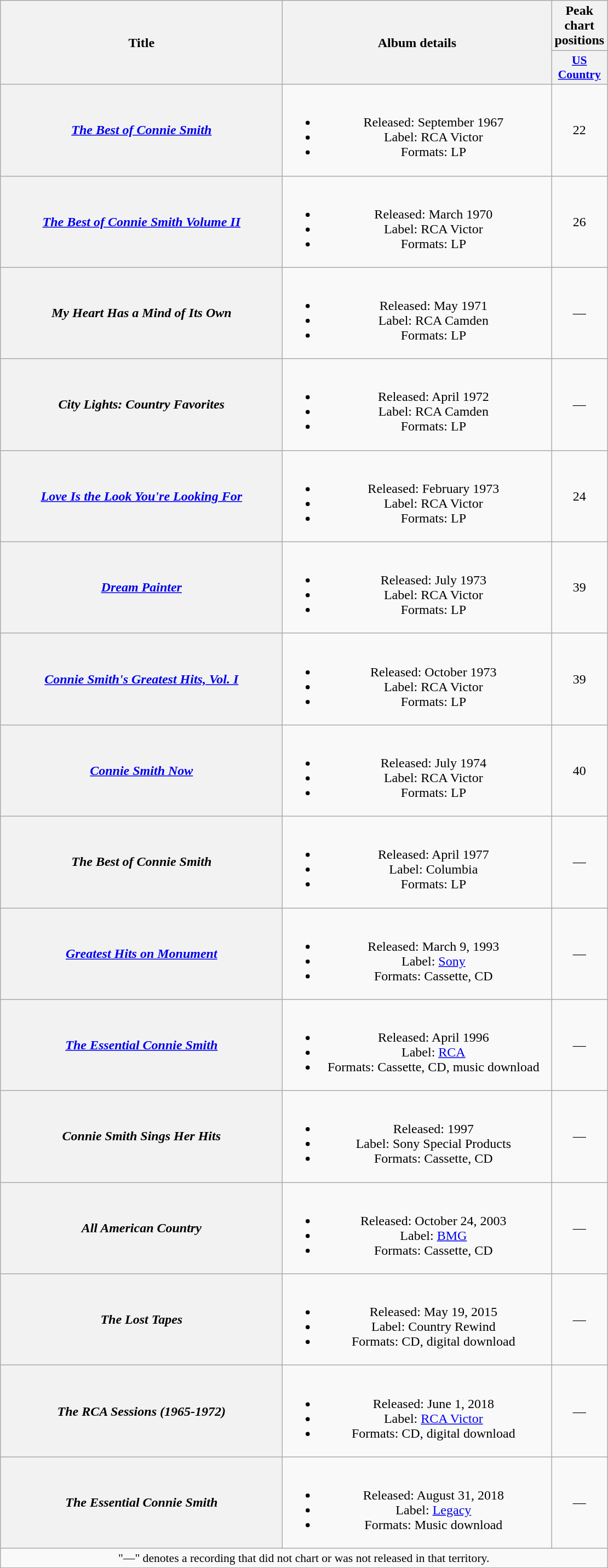<table class="wikitable plainrowheaders" style="text-align:center;" border="1">
<tr>
<th scope="col" rowspan="2" style="width:21em;">Title</th>
<th scope="col" rowspan="2" style="width:20em;">Album details</th>
<th scope="col">Peak chart<br>positions</th>
</tr>
<tr>
<th scope="col" style="width:3em;font-size:90%;"><a href='#'>US<br>Country</a><br></th>
</tr>
<tr>
<th scope="row"><em><a href='#'>The Best of Connie Smith</a></em></th>
<td><br><ul><li>Released: September 1967</li><li>Label: RCA Victor</li><li>Formats: LP</li></ul></td>
<td>22</td>
</tr>
<tr>
<th scope="row"><em><a href='#'>The Best of Connie Smith Volume II</a></em></th>
<td><br><ul><li>Released: March 1970</li><li>Label: RCA Victor</li><li>Formats: LP</li></ul></td>
<td>26</td>
</tr>
<tr>
<th scope="row"><em>My Heart Has a Mind of Its Own</em></th>
<td><br><ul><li>Released: May 1971</li><li>Label: RCA Camden</li><li>Formats: LP</li></ul></td>
<td>—</td>
</tr>
<tr>
<th scope="row"><em>City Lights: Country Favorites</em></th>
<td><br><ul><li>Released: April 1972</li><li>Label: RCA Camden</li><li>Formats: LP</li></ul></td>
<td>—</td>
</tr>
<tr>
<th scope="row"><em><a href='#'>Love Is the Look You're Looking For</a></em></th>
<td><br><ul><li>Released: February 1973</li><li>Label: RCA Victor</li><li>Formats: LP</li></ul></td>
<td>24</td>
</tr>
<tr>
<th scope="row"><em><a href='#'>Dream Painter</a></em></th>
<td><br><ul><li>Released: July 1973</li><li>Label: RCA Victor</li><li>Formats: LP</li></ul></td>
<td>39</td>
</tr>
<tr>
<th scope="row"><em><a href='#'>Connie Smith's Greatest Hits, Vol. I</a></em></th>
<td><br><ul><li>Released: October 1973</li><li>Label: RCA Victor</li><li>Formats: LP</li></ul></td>
<td>39</td>
</tr>
<tr>
<th scope="row"><em><a href='#'>Connie Smith Now</a></em></th>
<td><br><ul><li>Released: July 1974</li><li>Label: RCA Victor</li><li>Formats: LP</li></ul></td>
<td>40</td>
</tr>
<tr>
<th scope="row"><em>The Best of Connie Smith</em></th>
<td><br><ul><li>Released: April 1977</li><li>Label: Columbia</li><li>Formats: LP</li></ul></td>
<td>—</td>
</tr>
<tr>
<th scope="row"><em><a href='#'>Greatest Hits on Monument</a></em></th>
<td><br><ul><li>Released: March 9, 1993</li><li>Label: <a href='#'>Sony</a></li><li>Formats: Cassette, CD</li></ul></td>
<td>—</td>
</tr>
<tr>
<th scope="row"><em><a href='#'>The Essential Connie Smith</a></em></th>
<td><br><ul><li>Released: April 1996</li><li>Label: <a href='#'>RCA</a></li><li>Formats: Cassette, CD, music download</li></ul></td>
<td>—</td>
</tr>
<tr>
<th scope="row"><em>Connie Smith Sings Her Hits</em></th>
<td><br><ul><li>Released: 1997</li><li>Label: Sony Special Products</li><li>Formats: Cassette, CD</li></ul></td>
<td>—</td>
</tr>
<tr>
<th scope="row"><em>All American Country</em></th>
<td><br><ul><li>Released: October 24, 2003</li><li>Label: <a href='#'>BMG</a></li><li>Formats: Cassette, CD</li></ul></td>
<td>—</td>
</tr>
<tr>
<th scope="row"><em>The Lost Tapes</em></th>
<td><br><ul><li>Released: May 19, 2015</li><li>Label: Country Rewind</li><li>Formats: CD, digital download</li></ul></td>
<td>—</td>
</tr>
<tr>
<th scope="row"><em>The RCA Sessions (1965-1972)</em></th>
<td><br><ul><li>Released: June 1, 2018</li><li>Label: <a href='#'>RCA Victor</a></li><li>Formats: CD, digital download</li></ul></td>
<td>—</td>
</tr>
<tr>
<th scope="row"><em>The Essential Connie Smith</em></th>
<td><br><ul><li>Released: August 31, 2018</li><li>Label: <a href='#'>Legacy</a></li><li>Formats: Music download</li></ul></td>
<td>—</td>
</tr>
<tr>
<td colspan="3" style="font-size:90%">"—" denotes a recording that did not chart or was not released in that territory.</td>
</tr>
</table>
